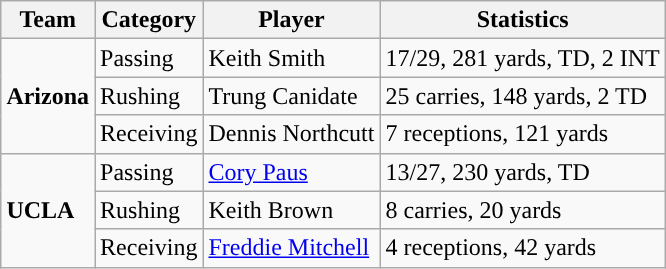<table class="wikitable" style="float: right;">
<tr>
<th>Team</th>
<th>Category</th>
<th>Player</th>
<th>Statistics</th>
</tr>
<tr>
<td rowspan=3><strong>Arizona</strong></td>
<td>Passing</td>
<td>Keith Smith</td>
<td>17/29, 281 yards, TD, 2 INT</td>
</tr>
<tr>
<td>Rushing</td>
<td>Trung Canidate</td>
<td>25 carries, 148 yards, 2 TD</td>
</tr>
<tr>
<td>Receiving</td>
<td>Dennis Northcutt</td>
<td>7 receptions, 121 yards</td>
</tr>
<tr>
<td rowspan=3><strong>UCLA</strong></td>
<td>Passing</td>
<td><a href='#'>Cory Paus</a></td>
<td>13/27, 230 yards, TD</td>
</tr>
<tr>
<td>Rushing</td>
<td>Keith Brown</td>
<td>8 carries, 20 yards</td>
</tr>
<tr>
<td>Receiving</td>
<td><a href='#'>Freddie Mitchell</a></td>
<td>4 receptions, 42 yards</td>
</tr>
</table>
